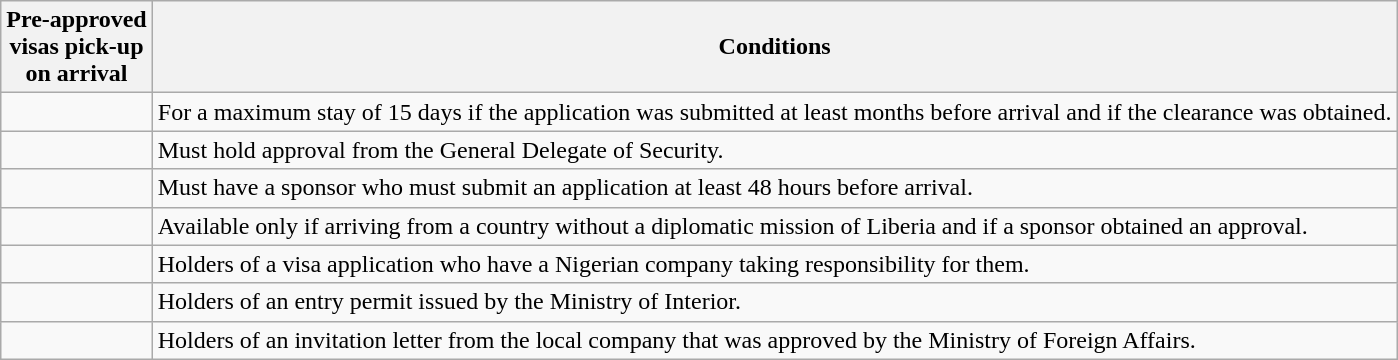<table class="wikitable">
<tr>
<th>Pre-approved<br>visas pick-up<br>on arrival</th>
<th>Conditions</th>
</tr>
<tr>
<td></td>
<td>For a maximum stay of 15 days if the application was submitted at least  months before arrival and if the clearance was obtained.</td>
</tr>
<tr>
<td></td>
<td>Must hold approval from the General Delegate of Security.</td>
</tr>
<tr>
<td></td>
<td>Must have a sponsor who must submit an application at least 48 hours before arrival.</td>
</tr>
<tr>
<td></td>
<td>Available only if arriving from a country without a diplomatic mission of Liberia and if a sponsor obtained an approval.</td>
</tr>
<tr>
<td></td>
<td>Holders of a visa application who have a Nigerian company taking responsibility for them.</td>
</tr>
<tr>
<td></td>
<td>Holders of an entry permit issued by the Ministry of Interior.</td>
</tr>
<tr>
<td></td>
<td>Holders of an invitation letter from the local company that was approved by the Ministry of Foreign Affairs.</td>
</tr>
</table>
